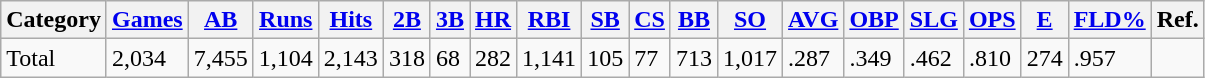<table class="wikitable">
<tr>
<th>Category</th>
<th><a href='#'>Games</a></th>
<th><a href='#'>AB</a></th>
<th><a href='#'>Runs</a></th>
<th><a href='#'>Hits</a></th>
<th><a href='#'>2B</a></th>
<th><a href='#'>3B</a></th>
<th><a href='#'>HR</a></th>
<th><a href='#'>RBI</a></th>
<th><a href='#'>SB</a></th>
<th><a href='#'>CS</a></th>
<th><a href='#'>BB</a></th>
<th><a href='#'>SO</a></th>
<th><a href='#'>AVG</a></th>
<th><a href='#'>OBP</a></th>
<th><a href='#'>SLG</a></th>
<th><a href='#'>OPS</a></th>
<th><a href='#'>E</a></th>
<th><a href='#'>FLD%</a></th>
<th>Ref.</th>
</tr>
<tr>
<td>Total</td>
<td>2,034</td>
<td>7,455</td>
<td>1,104</td>
<td>2,143</td>
<td>318</td>
<td>68</td>
<td>282</td>
<td>1,141</td>
<td>105</td>
<td>77</td>
<td>713</td>
<td>1,017</td>
<td>.287</td>
<td>.349</td>
<td>.462</td>
<td>.810</td>
<td>274</td>
<td>.957</td>
<td></td>
</tr>
</table>
